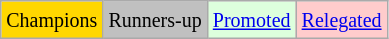<table class="wikitable">
<tr>
<td bgcolor=gold><small>Champions</small></td>
<td bgcolor=silver><small>Runners-up</small></td>
<td bgcolor="#DDFFDD"><small><a href='#'>Promoted</a></small></td>
<td bgcolor="#FFCCCC"><small><a href='#'>Relegated</a></small></td>
</tr>
</table>
